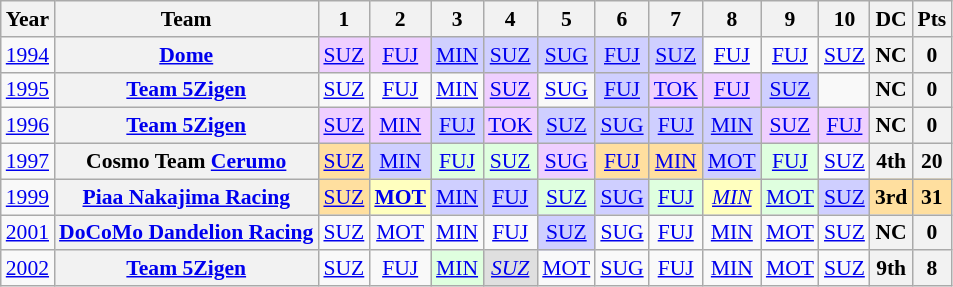<table class="wikitable" style="text-align:center; font-size:90%">
<tr>
<th>Year</th>
<th>Team</th>
<th>1</th>
<th>2</th>
<th>3</th>
<th>4</th>
<th>5</th>
<th>6</th>
<th>7</th>
<th>8</th>
<th>9</th>
<th>10</th>
<th>DC</th>
<th>Pts</th>
</tr>
<tr>
<td><a href='#'>1994</a></td>
<th><a href='#'>Dome</a></th>
<td style="background:#EFCFFF;"><a href='#'>SUZ</a><br></td>
<td style="background:#EFCFFF;"><a href='#'>FUJ</a><br></td>
<td style="background:#CFCFFF;"><a href='#'>MIN</a><br></td>
<td style="background:#CFCFFF;"><a href='#'>SUZ</a><br></td>
<td style="background:#CFCFFF;"><a href='#'>SUG</a><br></td>
<td style="background:#CFCFFF;"><a href='#'>FUJ</a><br></td>
<td style="background:#CFCFFF;"><a href='#'>SUZ</a><br></td>
<td><a href='#'>FUJ</a></td>
<td><a href='#'>FUJ</a></td>
<td><a href='#'>SUZ</a></td>
<th>NC</th>
<th>0</th>
</tr>
<tr>
<td><a href='#'>1995</a></td>
<th><a href='#'>Team 5Zigen</a></th>
<td><a href='#'>SUZ</a></td>
<td><a href='#'>FUJ</a></td>
<td><a href='#'>MIN</a></td>
<td style="background:#EFCFFF;"><a href='#'>SUZ</a><br></td>
<td><a href='#'>SUG</a></td>
<td style="background:#CFCFFF;"><a href='#'>FUJ</a><br></td>
<td style="background:#EFCFFF;"><a href='#'>TOK</a><br></td>
<td style="background:#EFCFFF;"><a href='#'>FUJ</a><br></td>
<td style="background:#CFCFFF;"><a href='#'>SUZ</a><br></td>
<td></td>
<th>NC</th>
<th>0</th>
</tr>
<tr>
<td><a href='#'>1996</a></td>
<th><a href='#'>Team 5Zigen</a></th>
<td style="background:#EFCFFF;"><a href='#'>SUZ</a><br></td>
<td style="background:#EFCFFF;"><a href='#'>MIN</a><br></td>
<td style="background:#CFCFFF;"><a href='#'>FUJ</a><br></td>
<td style="background:#EFCFFF;"><a href='#'>TOK</a><br></td>
<td style="background:#CFCFFF;"><a href='#'>SUZ</a><br></td>
<td style="background:#CFCFFF;"><a href='#'>SUG</a><br></td>
<td style="background:#CFCFFF;"><a href='#'>FUJ</a><br></td>
<td style="background:#CFCFFF;"><a href='#'>MIN</a><br></td>
<td style="background:#EFCFFF;"><a href='#'>SUZ</a><br></td>
<td style="background:#EFCFFF;"><a href='#'>FUJ</a><br></td>
<th>NC</th>
<th>0</th>
</tr>
<tr>
<td><a href='#'>1997</a></td>
<th>Cosmo Team <a href='#'>Cerumo</a></th>
<td style="background:#FFDF9F;"><a href='#'>SUZ</a><br></td>
<td style="background:#CFCFFF;"><a href='#'>MIN</a><br></td>
<td style="background:#DFFFDF;"><a href='#'>FUJ</a><br></td>
<td style="background:#DFFFDF;"><a href='#'>SUZ</a><br></td>
<td style="background:#EFCFFF;"><a href='#'>SUG</a><br></td>
<td style="background:#FFDF9F;"><a href='#'>FUJ</a><br></td>
<td style="background:#FFDF9F;"><a href='#'>MIN</a><br></td>
<td style="background:#CFCFFF;"><a href='#'>MOT</a><br></td>
<td style="background:#DFFFDF;"><a href='#'>FUJ</a><br></td>
<td><a href='#'>SUZ</a></td>
<th>4th</th>
<th>20</th>
</tr>
<tr>
<td><a href='#'>1999</a></td>
<th><a href='#'>Piaa Nakajima Racing</a></th>
<td style="background:#FFDF9F;"><a href='#'>SUZ</a><br></td>
<td style="background:#FFFFBF;"><strong><a href='#'>MOT</a></strong><br></td>
<td style="background:#CFCFFF;"><a href='#'>MIN</a><br></td>
<td style="background:#CFCFFF;"><a href='#'>FUJ</a><br></td>
<td style="background:#DFFFDF;"><a href='#'>SUZ</a><br></td>
<td style="background:#CFCFFF;"><a href='#'>SUG</a><br></td>
<td style="background:#DFFFDF;"><a href='#'>FUJ</a><br></td>
<td style="background:#FFFFBF;"><em><a href='#'>MIN</a></em><br></td>
<td style="background:#DFFFDF;"><a href='#'>MOT</a><br></td>
<td style="background:#CFCFFF;"><a href='#'>SUZ</a><br></td>
<td style="background:#FFDF9F;"><strong>3rd</strong></td>
<td style="background:#FFDF9F;"><strong>31</strong></td>
</tr>
<tr>
<td><a href='#'>2001</a></td>
<th><a href='#'>DoCoMo Dandelion Racing</a></th>
<td><a href='#'>SUZ</a></td>
<td><a href='#'>MOT</a></td>
<td><a href='#'>MIN</a></td>
<td><a href='#'>FUJ</a></td>
<td style="background:#CFCFFF;"><a href='#'>SUZ</a><br></td>
<td><a href='#'>SUG</a></td>
<td><a href='#'>FUJ</a></td>
<td><a href='#'>MIN</a></td>
<td><a href='#'>MOT</a></td>
<td><a href='#'>SUZ</a></td>
<th>NC</th>
<th>0</th>
</tr>
<tr>
<td><a href='#'>2002</a></td>
<th><a href='#'>Team 5Zigen</a></th>
<td><a href='#'>SUZ</a></td>
<td><a href='#'>FUJ</a></td>
<td style="background:#DFFFDF;"><a href='#'>MIN</a><br></td>
<td style="background:#DFDFDF;"><em><a href='#'>SUZ</a></em><br></td>
<td><a href='#'>MOT</a></td>
<td><a href='#'>SUG</a></td>
<td><a href='#'>FUJ</a></td>
<td><a href='#'>MIN</a></td>
<td><a href='#'>MOT</a></td>
<td><a href='#'>SUZ</a></td>
<th>9th</th>
<th>8</th>
</tr>
</table>
